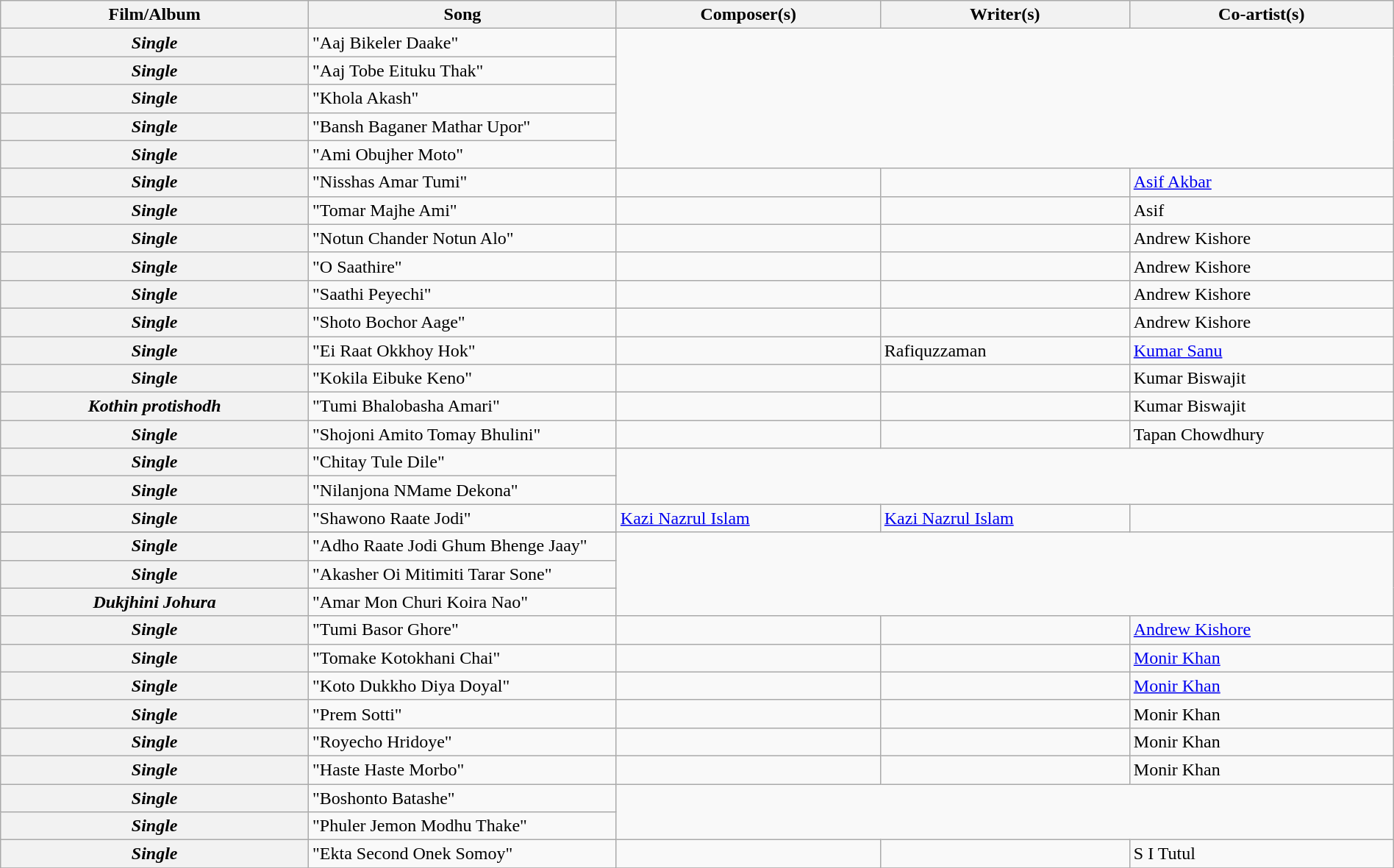<table class="wikitable plainrowheaders" width="100%">
<tr>
<th scope="col" width=21%><strong>Film/Album</strong></th>
<th scope="col" width=21%><strong>Song</strong></th>
<th scope="col" width=18%><strong>Composer(s)</strong></th>
<th scope="col" width=17%><strong>Writer(s)</strong></th>
<th scope="col" width=18%><strong>Co-artist(s)</strong></th>
</tr>
<tr>
<th scope="row"><em>Single</em></th>
<td>"Aaj Bikeler Daake"</td>
</tr>
<tr>
<th scope="row"><em>Single</em></th>
<td>"Aaj Tobe Eituku Thak"</td>
</tr>
<tr>
<th scope="row"><em>Single</em></th>
<td>"Khola Akash"</td>
</tr>
<tr>
<th scope="row"><em>Single</em></th>
<td>"Bansh Baganer Mathar Upor"</td>
</tr>
<tr>
<th scope="row"><em>Single</em></th>
<td>"Ami Obujher Moto"</td>
</tr>
<tr>
<th scope="row"><em>Single</em></th>
<td>"Nisshas Amar Tumi"</td>
<td></td>
<td></td>
<td><a href='#'>Asif Akbar</a></td>
</tr>
<tr>
<th scope="row"><em>Single</em></th>
<td>"Tomar Majhe Ami"</td>
<td></td>
<td></td>
<td>Asif</td>
</tr>
<tr>
<th scope="row"><em>Single</em></th>
<td>"Notun Chander Notun Alo"</td>
<td></td>
<td></td>
<td>Andrew Kishore</td>
</tr>
<tr>
<th scope="row"><em>Single</em></th>
<td>"O Saathire"</td>
<td></td>
<td></td>
<td>Andrew Kishore</td>
</tr>
<tr>
<th scope="row"><em>Single</em></th>
<td>"Saathi Peyechi"</td>
<td></td>
<td></td>
<td>Andrew Kishore</td>
</tr>
<tr>
<th scope="row"><em>Single</em></th>
<td>"Shoto Bochor Aage"</td>
<td></td>
<td></td>
<td>Andrew Kishore</td>
</tr>
<tr>
<th scope="row"><em>Single</em></th>
<td>"Ei Raat Okkhoy Hok"</td>
<td></td>
<td>Rafiquzzaman</td>
<td><a href='#'>Kumar Sanu</a></td>
</tr>
<tr>
<th scope="row"><em>Single</em></th>
<td>"Kokila Eibuke Keno"</td>
<td></td>
<td></td>
<td>Kumar Biswajit</td>
</tr>
<tr>
<th scope="row"><em>Kothin protishodh</em></th>
<td>"Tumi Bhalobasha Amari"</td>
<td></td>
<td></td>
<td>Kumar Biswajit</td>
</tr>
<tr>
<th scope="row"><em>Single</em></th>
<td>"Shojoni Amito Tomay Bhulini"</td>
<td></td>
<td></td>
<td>Tapan Chowdhury</td>
</tr>
<tr>
<th scope="row"><em>Single</em></th>
<td>"Chitay Tule Dile"</td>
</tr>
<tr>
<th scope="row"><em>Single</em></th>
<td>"Nilanjona NMame Dekona"</td>
</tr>
<tr>
<th scope="row"><em>Single</em></th>
<td>"Shawono Raate Jodi"</td>
<td><a href='#'>Kazi Nazrul Islam</a></td>
<td><a href='#'>Kazi Nazrul Islam</a></td>
<td></td>
</tr>
<tr>
</tr>
<tr>
<th scope="row"><em>Single</em></th>
<td>"Adho Raate Jodi Ghum Bhenge Jaay"</td>
</tr>
<tr>
<th scope="row"><em>Single</em></th>
<td>"Akasher Oi Mitimiti Tarar Sone"</td>
</tr>
<tr>
<th scope="row"><em>Dukjhini Johura</em></th>
<td>"Amar Mon Churi Koira Nao"</td>
</tr>
<tr>
<th scope="row"><em>Single</em></th>
<td>"Tumi Basor Ghore"</td>
<td></td>
<td></td>
<td><a href='#'>Andrew Kishore</a></td>
</tr>
<tr>
<th scope="row"><em>Single</em></th>
<td>"Tomake Kotokhani Chai"</td>
<td></td>
<td></td>
<td><a href='#'>Monir Khan</a></td>
</tr>
<tr>
<th scope="row"><em>Single</em></th>
<td>"Koto Dukkho Diya Doyal"</td>
<td></td>
<td></td>
<td><a href='#'>Monir Khan</a></td>
</tr>
<tr>
<th scope="row"><em>Single</em></th>
<td>"Prem Sotti"</td>
<td></td>
<td></td>
<td>Monir Khan</td>
</tr>
<tr>
<th scope="row"><em>Single</em></th>
<td>"Royecho Hridoye"</td>
<td></td>
<td></td>
<td>Monir Khan</td>
</tr>
<tr>
<th scope="row"><em>Single</em></th>
<td>"Haste Haste Morbo"</td>
<td></td>
<td></td>
<td>Monir Khan</td>
</tr>
<tr>
<th scope="row"><em>Single</em></th>
<td>"Boshonto Batashe"</td>
</tr>
<tr>
<th scope="row"><em>Single</em></th>
<td>"Phuler Jemon Modhu Thake"</td>
</tr>
<tr>
<th scope="row"><em>Single</em></th>
<td>"Ekta Second Onek Somoy"</td>
<td></td>
<td></td>
<td>S I Tutul</td>
</tr>
<tr>
</tr>
</table>
